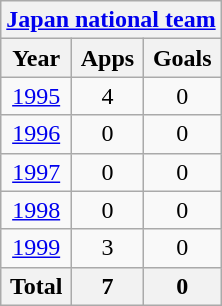<table class="wikitable" style="text-align:center">
<tr>
<th colspan=3><a href='#'>Japan national team</a></th>
</tr>
<tr>
<th>Year</th>
<th>Apps</th>
<th>Goals</th>
</tr>
<tr>
<td><a href='#'>1995</a></td>
<td>4</td>
<td>0</td>
</tr>
<tr>
<td><a href='#'>1996</a></td>
<td>0</td>
<td>0</td>
</tr>
<tr>
<td><a href='#'>1997</a></td>
<td>0</td>
<td>0</td>
</tr>
<tr>
<td><a href='#'>1998</a></td>
<td>0</td>
<td>0</td>
</tr>
<tr>
<td><a href='#'>1999</a></td>
<td>3</td>
<td>0</td>
</tr>
<tr>
<th>Total</th>
<th>7</th>
<th>0</th>
</tr>
</table>
